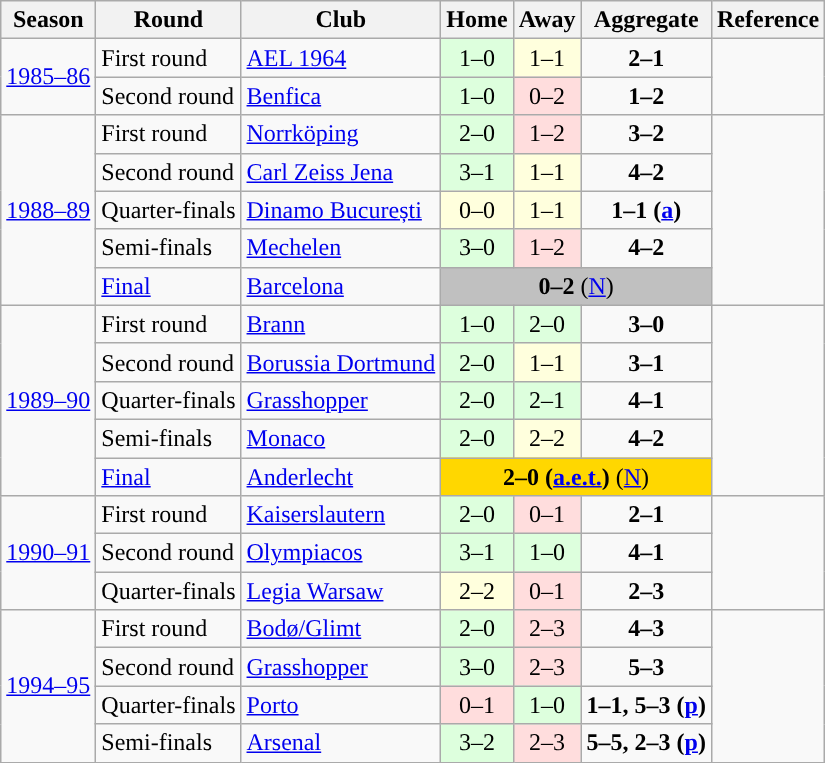<table class="wikitable">
<tr>
<th>Season</th>
<th>Round</th>
<th>Club</th>
<th>Home</th>
<th>Away</th>
<th>Aggregate</th>
<th>Reference</th>
</tr>
<tr>
<td rowspan=2><a href='#'>1985–86</a></td>
<td>First round</td>
<td> <a href='#'>AEL 1964</a></td>
<td style="text-align:center; background:#dfd;">1–0</td>
<td style="text-align:center; background:#ffd;">1–1</td>
<td style="text-align:center;"><strong>2–1</strong></td>
<td rowspan=2 style="text-align:center;"></td>
</tr>
<tr>
<td>Second round</td>
<td> <a href='#'>Benfica</a></td>
<td style="text-align:center; background:#dfd;">1–0</td>
<td style="text-align:center; background:#fdd;">0–2</td>
<td style="text-align:center;"><strong>1–2</strong></td>
</tr>
<tr>
<td rowspan=5><a href='#'>1988–89</a></td>
<td>First round</td>
<td> <a href='#'>Norrköping</a></td>
<td style="text-align:center; background:#dfd;">2–0</td>
<td style="text-align:center; background:#fdd;">1–2</td>
<td style="text-align:center;"><strong>3–2</strong></td>
<td rowspan=5 style="text-align:center;"></td>
</tr>
<tr>
<td>Second round</td>
<td> <a href='#'>Carl Zeiss Jena</a></td>
<td style="text-align:center; background:#dfd;">3–1</td>
<td style="text-align:center; background:#ffd;">1–1</td>
<td style="text-align:center;"><strong>4–2</strong></td>
</tr>
<tr>
<td>Quarter-finals</td>
<td> <a href='#'>Dinamo București</a></td>
<td style="text-align:center; background:#ffd;">0–0</td>
<td style="text-align:center; background:#ffd;">1–1</td>
<td style="text-align:center;"><strong>1–1 (<a href='#'>a</a>)</strong></td>
</tr>
<tr>
<td>Semi-finals</td>
<td> <a href='#'>Mechelen</a></td>
<td style="text-align:center; background:#dfd;">3–0</td>
<td style="text-align:center; background:#fdd;">1–2</td>
<td style="text-align:center;"><strong>4–2</strong></td>
</tr>
<tr>
<td><a href='#'>Final</a></td>
<td> <a href='#'>Barcelona</a></td>
<td colspan=3 bgcolor=Silver style="text-align:center;"><strong>0–2</strong> (<a href='#'>N</a>)</td>
</tr>
<tr>
<td rowspan=5><a href='#'>1989–90</a></td>
<td>First round</td>
<td> <a href='#'>Brann</a></td>
<td style="text-align:center; background:#dfd;">1–0</td>
<td style="text-align:center; background:#dfd;">2–0</td>
<td style="text-align:center;"><strong>3–0</strong></td>
<td rowspan=5 style="text-align:center;"></td>
</tr>
<tr>
<td>Second round</td>
<td> <a href='#'>Borussia Dortmund</a></td>
<td style="text-align:center; background:#dfd;">2–0</td>
<td style="text-align:center; background:#ffd;">1–1</td>
<td style="text-align:center;"><strong>3–1</strong></td>
</tr>
<tr>
<td>Quarter-finals</td>
<td> <a href='#'>Grasshopper</a></td>
<td style="text-align:center; background:#dfd;">2–0</td>
<td style="text-align:center; background:#dfd;">2–1</td>
<td style="text-align:center;"><strong>4–1</strong></td>
</tr>
<tr>
<td>Semi-finals</td>
<td> <a href='#'>Monaco</a></td>
<td style="text-align:center; background:#dfd;">2–0</td>
<td style="text-align:center; background:#ffd;">2–2</td>
<td style="text-align:center;"><strong>4–2</strong></td>
</tr>
<tr>
<td><a href='#'>Final</a></td>
<td> <a href='#'>Anderlecht</a></td>
<td colspan=3 bgcolor=Gold style="text-align:center;"><strong>2–0 (<a href='#'>a.e.t.</a>)</strong> (<a href='#'>N</a>)</td>
</tr>
<tr>
<td rowspan=3><a href='#'>1990–91</a></td>
<td>First round</td>
<td> <a href='#'>Kaiserslautern</a></td>
<td style="text-align:center; background:#dfd;">2–0</td>
<td style="text-align:center; background:#fdd;">0–1</td>
<td style="text-align:center;"><strong>2–1</strong></td>
<td rowspan=3 style="text-align:center;"></td>
</tr>
<tr>
<td>Second round</td>
<td> <a href='#'>Olympiacos</a></td>
<td style="text-align:center; background:#dfd;">3–1</td>
<td style="text-align:center; background:#dfd;">1–0</td>
<td style="text-align:center;"><strong>4–1</strong></td>
</tr>
<tr>
<td>Quarter-finals</td>
<td> <a href='#'>Legia Warsaw</a></td>
<td style="text-align:center; background:#ffd;">2–2</td>
<td style="text-align:center; background:#fdd;">0–1</td>
<td style="text-align:center;"><strong>2–3</strong></td>
</tr>
<tr>
<td rowspan=4><a href='#'>1994–95</a></td>
<td>First round</td>
<td> <a href='#'>Bodø/Glimt</a></td>
<td style="text-align:center; background:#dfd;">2–0</td>
<td style="text-align:center; background:#fdd;">2–3</td>
<td style="text-align:center;"><strong>4–3</strong></td>
<td rowspan=4 style="text-align:center;"></td>
</tr>
<tr>
<td>Second round</td>
<td> <a href='#'>Grasshopper</a></td>
<td style="text-align:center; background:#dfd;">3–0</td>
<td style="text-align:center; background:#fdd;">2–3</td>
<td style="text-align:center;"><strong>5–3</strong></td>
</tr>
<tr>
<td>Quarter-finals</td>
<td> <a href='#'>Porto</a></td>
<td style="text-align:center; background:#fdd;">0–1</td>
<td style="text-align:center; background:#dfd;">1–0</td>
<td style="text-align:center;"><strong>1–1, 5–3 (<a href='#'>p</a>)</strong></td>
</tr>
<tr>
<td>Semi-finals</td>
<td> <a href='#'>Arsenal</a></td>
<td style="text-align:center; background:#dfd;">3–2</td>
<td style="text-align:center; background:#fdd;">2–3</td>
<td style="text-align:center;"><strong>5–5, 2–3 (<a href='#'>p</a>)</strong></td>
</tr>
</table>
